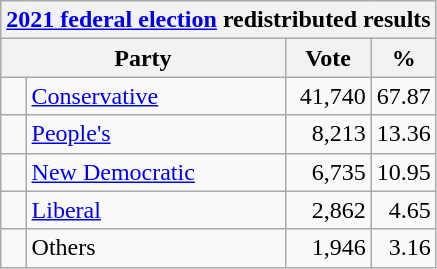<table class="wikitable">
<tr>
<th colspan="4"><a href='#'>2021 federal election</a> redistributed results</th>
</tr>
<tr>
<th bgcolor="#DDDDFF" width="130px" colspan="2">Party</th>
<th bgcolor="#DDDDFF" width="50px">Vote</th>
<th bgcolor="#DDDDFF" width="30px">%</th>
</tr>
<tr>
<td> </td>
<td><a href='#'>Conservative</a></td>
<td align=right>41,740</td>
<td align=right>67.87</td>
</tr>
<tr>
<td> </td>
<td><a href='#'>People's</a></td>
<td align=right>8,213</td>
<td align=right>13.36</td>
</tr>
<tr>
<td> </td>
<td><a href='#'>New Democratic</a></td>
<td align=right>6,735</td>
<td align=right>10.95</td>
</tr>
<tr>
<td> </td>
<td><a href='#'>Liberal</a></td>
<td align=right>2,862</td>
<td align=right>4.65</td>
</tr>
<tr>
<td> </td>
<td>Others</td>
<td align=right>1,946</td>
<td align=right>3.16</td>
</tr>
</table>
